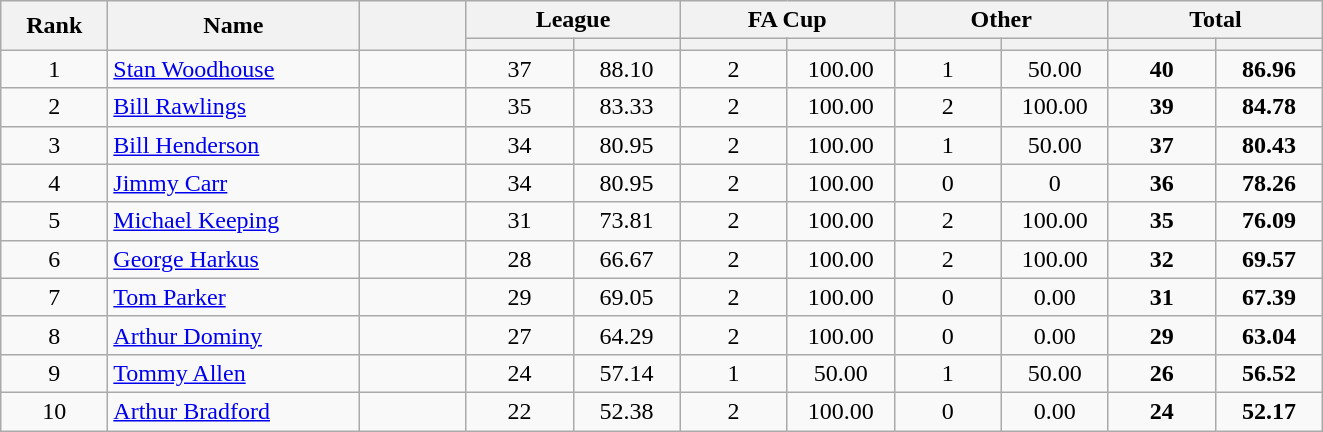<table class="wikitable plainrowheaders" style="text-align:center;">
<tr>
<th scope="col" rowspan="2" style="width:4em;">Rank</th>
<th scope="col" rowspan="2" style="width:10em;">Name</th>
<th scope="col" rowspan="2" style="width:4em;"></th>
<th scope="col" colspan="2">League</th>
<th scope="col" colspan="2">FA Cup</th>
<th scope="col" colspan="2">Other</th>
<th scope="col" colspan="2">Total</th>
</tr>
<tr>
<th scope="col" style="width:4em;"></th>
<th scope="col" style="width:4em;"></th>
<th scope="col" style="width:4em;"></th>
<th scope="col" style="width:4em;"></th>
<th scope="col" style="width:4em;"></th>
<th scope="col" style="width:4em;"></th>
<th scope="col" style="width:4em;"></th>
<th scope="col" style="width:4em;"></th>
</tr>
<tr>
<td>1</td>
<td align="left"><a href='#'>Stan Woodhouse</a></td>
<td></td>
<td>37</td>
<td>88.10</td>
<td>2</td>
<td>100.00</td>
<td>1</td>
<td>50.00</td>
<td><strong>40</strong></td>
<td><strong>86.96</strong></td>
</tr>
<tr>
<td>2</td>
<td align="left"><a href='#'>Bill Rawlings</a></td>
<td></td>
<td>35</td>
<td>83.33</td>
<td>2</td>
<td>100.00</td>
<td>2</td>
<td>100.00</td>
<td><strong>39</strong></td>
<td><strong>84.78</strong></td>
</tr>
<tr>
<td>3</td>
<td align="left"><a href='#'>Bill Henderson</a></td>
<td></td>
<td>34</td>
<td>80.95</td>
<td>2</td>
<td>100.00</td>
<td>1</td>
<td>50.00</td>
<td><strong>37</strong></td>
<td><strong>80.43</strong></td>
</tr>
<tr>
<td>4</td>
<td align="left"><a href='#'>Jimmy Carr</a></td>
<td></td>
<td>34</td>
<td>80.95</td>
<td>2</td>
<td>100.00</td>
<td>0</td>
<td>0</td>
<td><strong>36</strong></td>
<td><strong>78.26</strong></td>
</tr>
<tr>
<td>5</td>
<td align="left"><a href='#'>Michael Keeping</a></td>
<td></td>
<td>31</td>
<td>73.81</td>
<td>2</td>
<td>100.00</td>
<td>2</td>
<td>100.00</td>
<td><strong>35</strong></td>
<td><strong>76.09</strong></td>
</tr>
<tr>
<td>6</td>
<td align="left"><a href='#'>George Harkus</a></td>
<td></td>
<td>28</td>
<td>66.67</td>
<td>2</td>
<td>100.00</td>
<td>2</td>
<td>100.00</td>
<td><strong>32</strong></td>
<td><strong>69.57</strong></td>
</tr>
<tr>
<td>7</td>
<td align="left"><a href='#'>Tom Parker</a></td>
<td></td>
<td>29</td>
<td>69.05</td>
<td>2</td>
<td>100.00</td>
<td>0</td>
<td>0.00</td>
<td><strong>31</strong></td>
<td><strong>67.39</strong></td>
</tr>
<tr>
<td>8</td>
<td align="left"><a href='#'>Arthur Dominy</a></td>
<td></td>
<td>27</td>
<td>64.29</td>
<td>2</td>
<td>100.00</td>
<td>0</td>
<td>0.00</td>
<td><strong>29</strong></td>
<td><strong>63.04</strong></td>
</tr>
<tr>
<td>9</td>
<td align="left"><a href='#'>Tommy Allen</a></td>
<td></td>
<td>24</td>
<td>57.14</td>
<td>1</td>
<td>50.00</td>
<td>1</td>
<td>50.00</td>
<td><strong>26</strong></td>
<td><strong>56.52</strong></td>
</tr>
<tr>
<td>10</td>
<td align="left"><a href='#'>Arthur Bradford</a></td>
<td></td>
<td>22</td>
<td>52.38</td>
<td>2</td>
<td>100.00</td>
<td>0</td>
<td>0.00</td>
<td><strong>24</strong></td>
<td><strong>52.17</strong></td>
</tr>
</table>
